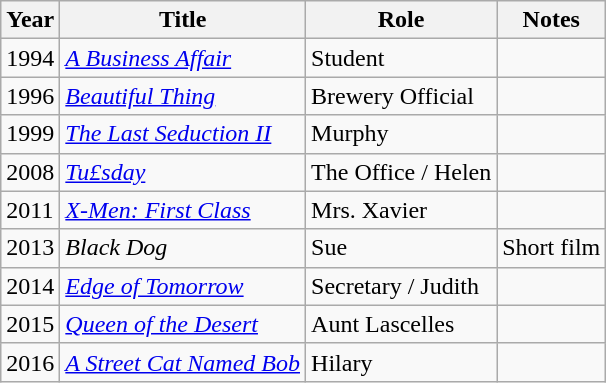<table class="wikitable sortable">
<tr>
<th>Year</th>
<th>Title</th>
<th>Role</th>
<th class="unsortable">Notes</th>
</tr>
<tr>
<td>1994</td>
<td><em><a href='#'>A Business Affair</a></em></td>
<td>Student</td>
<td></td>
</tr>
<tr>
<td>1996</td>
<td><em><a href='#'>Beautiful Thing</a></em></td>
<td>Brewery Official</td>
<td></td>
</tr>
<tr>
<td>1999</td>
<td><em><a href='#'>The Last Seduction II</a></em></td>
<td>Murphy</td>
<td></td>
</tr>
<tr>
<td>2008</td>
<td><em><a href='#'>Tu£sday</a></em></td>
<td>The Office / Helen</td>
<td></td>
</tr>
<tr>
<td>2011</td>
<td><em><a href='#'>X-Men: First Class</a></em></td>
<td>Mrs. Xavier</td>
<td></td>
</tr>
<tr>
<td>2013</td>
<td><em>Black Dog</em></td>
<td>Sue</td>
<td>Short film</td>
</tr>
<tr>
<td>2014</td>
<td><em><a href='#'>Edge of Tomorrow</a></em></td>
<td>Secretary / Judith</td>
<td></td>
</tr>
<tr>
<td>2015</td>
<td><em><a href='#'>Queen of the Desert</a></em></td>
<td>Aunt Lascelles</td>
<td></td>
</tr>
<tr>
<td>2016</td>
<td><em><a href='#'>A Street Cat Named Bob</a></em></td>
<td>Hilary</td>
<td></td>
</tr>
</table>
